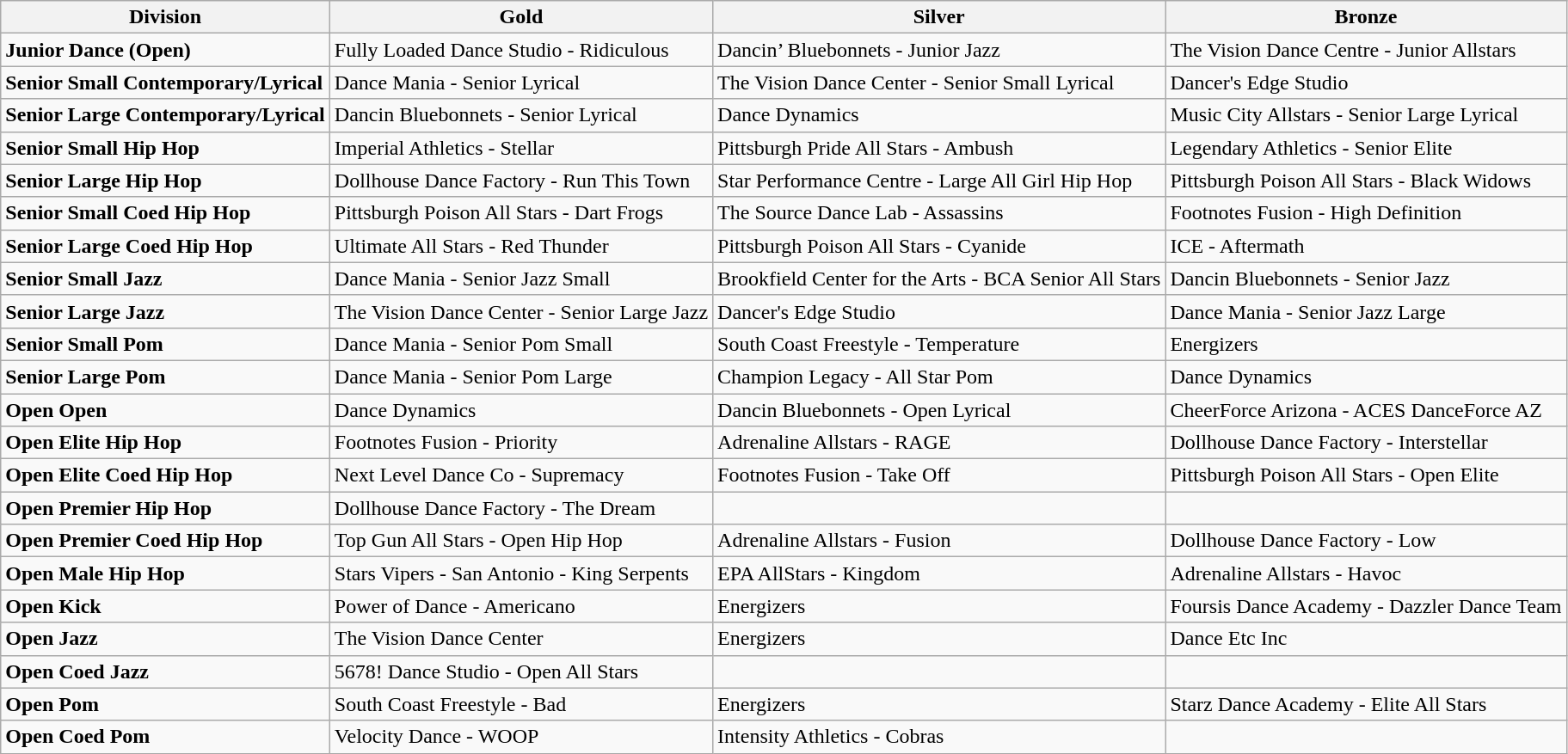<table class="wikitable">
<tr>
<th>Division</th>
<th>Gold</th>
<th>Silver</th>
<th>Bronze</th>
</tr>
<tr>
<td><strong>Junior Dance (Open)</strong></td>
<td>Fully Loaded Dance Studio - Ridiculous</td>
<td>Dancin’ Bluebonnets - Junior Jazz</td>
<td>The Vision Dance Centre - Junior Allstars</td>
</tr>
<tr>
<td><strong>Senior Small Contemporary/Lyrical</strong></td>
<td>Dance Mania - Senior Lyrical</td>
<td>The Vision Dance Center - Senior Small Lyrical</td>
<td>Dancer's Edge Studio</td>
</tr>
<tr>
<td><strong>Senior Large Contemporary/Lyrical</strong></td>
<td>Dancin Bluebonnets - Senior Lyrical</td>
<td>Dance Dynamics</td>
<td>Music City Allstars - Senior Large Lyrical</td>
</tr>
<tr>
<td><strong>Senior Small Hip Hop</strong></td>
<td>Imperial Athletics - Stellar</td>
<td>Pittsburgh Pride All Stars - Ambush</td>
<td>Legendary Athletics - Senior Elite</td>
</tr>
<tr>
<td><strong>Senior Large Hip Hop</strong></td>
<td>Dollhouse Dance Factory - Run This Town</td>
<td>Star Performance Centre - Large All Girl Hip Hop</td>
<td>Pittsburgh Poison All Stars - Black Widows</td>
</tr>
<tr>
<td><strong>Senior Small Coed Hip Hop</strong></td>
<td>Pittsburgh Poison All Stars - Dart Frogs</td>
<td>The Source Dance Lab - Assassins</td>
<td>Footnotes Fusion - High Definition</td>
</tr>
<tr>
<td><strong>Senior Large Coed Hip Hop</strong></td>
<td>Ultimate All Stars - Red Thunder</td>
<td>Pittsburgh Poison All Stars - Cyanide</td>
<td>ICE - Aftermath</td>
</tr>
<tr>
<td><strong>Senior Small Jazz</strong></td>
<td>Dance Mania - Senior Jazz Small</td>
<td>Brookfield Center for the Arts - BCA Senior All Stars</td>
<td>Dancin Bluebonnets - Senior Jazz</td>
</tr>
<tr>
<td><strong>Senior Large Jazz</strong></td>
<td>The Vision Dance Center - Senior Large Jazz</td>
<td>Dancer's Edge Studio</td>
<td>Dance Mania - Senior Jazz Large</td>
</tr>
<tr>
<td><strong>Senior Small Pom</strong></td>
<td>Dance Mania - Senior Pom Small</td>
<td>South Coast Freestyle - Temperature</td>
<td>Energizers</td>
</tr>
<tr>
<td><strong>Senior Large Pom</strong></td>
<td>Dance Mania - Senior Pom Large</td>
<td>Champion Legacy - All Star Pom</td>
<td>Dance Dynamics</td>
</tr>
<tr>
<td><strong>Open Open</strong></td>
<td>Dance Dynamics</td>
<td>Dancin Bluebonnets - Open Lyrical</td>
<td>CheerForce Arizona - ACES DanceForce AZ</td>
</tr>
<tr>
<td><strong>Open Elite Hip Hop</strong></td>
<td>Footnotes Fusion - Priority</td>
<td>Adrenaline Allstars - RAGE</td>
<td>Dollhouse Dance Factory - Interstellar</td>
</tr>
<tr>
<td><strong>Open Elite Coed Hip Hop</strong></td>
<td>Next Level Dance Co - Supremacy</td>
<td>Footnotes Fusion - Take Off</td>
<td>Pittsburgh Poison All Stars - Open Elite</td>
</tr>
<tr>
<td><strong>Open Premier Hip Hop</strong></td>
<td>Dollhouse Dance Factory - The Dream</td>
<td></td>
<td></td>
</tr>
<tr>
<td><strong>Open Premier Coed Hip Hop</strong></td>
<td>Top Gun All Stars - Open Hip Hop</td>
<td>Adrenaline Allstars - Fusion</td>
<td>Dollhouse Dance Factory - Low</td>
</tr>
<tr>
<td><strong>Open Male Hip Hop</strong></td>
<td>Stars Vipers - San Antonio - King Serpents</td>
<td>EPA AllStars - Kingdom</td>
<td>Adrenaline Allstars - Havoc</td>
</tr>
<tr>
<td><strong>Open Kick</strong></td>
<td>Power of Dance - Americano</td>
<td>Energizers</td>
<td>Foursis Dance Academy - Dazzler Dance Team</td>
</tr>
<tr>
<td><strong>Open Jazz</strong></td>
<td>The Vision Dance Center</td>
<td>Energizers</td>
<td>Dance Etc Inc</td>
</tr>
<tr>
<td><strong>Open Coed Jazz</strong></td>
<td>5678! Dance Studio - Open All Stars</td>
<td></td>
<td></td>
</tr>
<tr>
<td><strong>Open Pom</strong></td>
<td>South Coast Freestyle - Bad</td>
<td>Energizers</td>
<td>Starz Dance Academy - Elite All Stars</td>
</tr>
<tr>
<td><strong>Open Coed Pom</strong></td>
<td>Velocity Dance - WOOP</td>
<td>Intensity Athletics - Cobras</td>
<td></td>
</tr>
</table>
